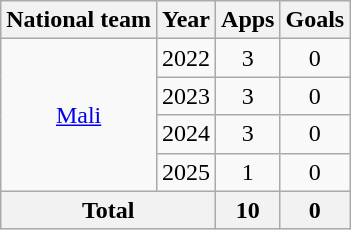<table class="wikitable" style="text-align:center">
<tr>
<th>National team</th>
<th>Year</th>
<th>Apps</th>
<th>Goals</th>
</tr>
<tr>
<td rowspan="4"><a href='#'>Mali</a></td>
<td>2022</td>
<td>3</td>
<td>0</td>
</tr>
<tr>
<td>2023</td>
<td>3</td>
<td>0</td>
</tr>
<tr>
<td>2024</td>
<td>3</td>
<td>0</td>
</tr>
<tr>
<td>2025</td>
<td>1</td>
<td>0</td>
</tr>
<tr>
<th colspan="2">Total</th>
<th>10</th>
<th>0</th>
</tr>
</table>
